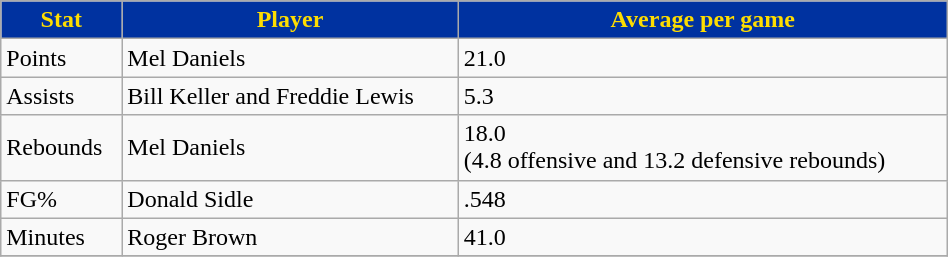<table class="wikitable" width="50%">
<tr align="center"  style="background:#0032A0;color:#FEDD00;">
<td><strong>Stat</strong></td>
<td><strong>Player</strong></td>
<td><strong>Average per game</strong></td>
</tr>
<tr>
<td>Points</td>
<td>Mel Daniels</td>
<td>21.0</td>
</tr>
<tr>
<td>Assists</td>
<td>Bill Keller and Freddie Lewis</td>
<td>5.3</td>
</tr>
<tr>
<td>Rebounds</td>
<td>Mel Daniels</td>
<td>18.0<br>(4.8 offensive and 13.2 defensive rebounds)</td>
</tr>
<tr>
<td>FG%</td>
<td>Donald Sidle</td>
<td>.548</td>
</tr>
<tr>
<td>Minutes</td>
<td>Roger Brown</td>
<td>41.0</td>
</tr>
<tr>
</tr>
</table>
